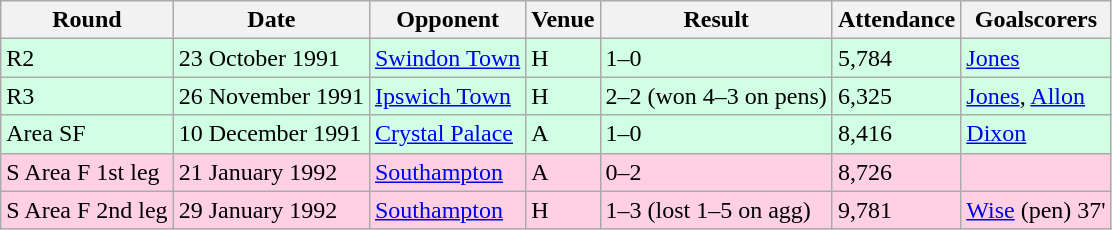<table class="wikitable">
<tr>
<th>Round</th>
<th>Date</th>
<th>Opponent</th>
<th>Venue</th>
<th>Result</th>
<th>Attendance</th>
<th>Goalscorers</th>
</tr>
<tr style="background-color: #d0ffe3;">
<td>R2</td>
<td>23 October 1991</td>
<td><a href='#'>Swindon Town</a></td>
<td>H</td>
<td>1–0</td>
<td>5,784</td>
<td><a href='#'>Jones</a></td>
</tr>
<tr style="background-color: #d0ffe3;">
<td>R3</td>
<td>26 November 1991</td>
<td><a href='#'>Ipswich Town</a></td>
<td>H</td>
<td>2–2 (won 4–3 on pens)</td>
<td>6,325</td>
<td><a href='#'>Jones</a>, <a href='#'>Allon</a></td>
</tr>
<tr style="background-color: #d0ffe3;">
<td>Area SF</td>
<td>10 December 1991</td>
<td><a href='#'>Crystal Palace</a></td>
<td>A</td>
<td>1–0</td>
<td>8,416</td>
<td><a href='#'>Dixon</a></td>
</tr>
<tr style="background-color: #ffd0e3;">
<td>S Area F 1st leg</td>
<td>21 January 1992</td>
<td><a href='#'>Southampton</a></td>
<td>A</td>
<td>0–2</td>
<td>8,726</td>
<td></td>
</tr>
<tr style="background-color: #ffd0e3;">
<td>S Area F 2nd leg</td>
<td>29 January 1992</td>
<td><a href='#'>Southampton</a></td>
<td>H</td>
<td>1–3 (lost 1–5 on agg)</td>
<td>9,781</td>
<td><a href='#'>Wise</a> (pen) 37'</td>
</tr>
</table>
